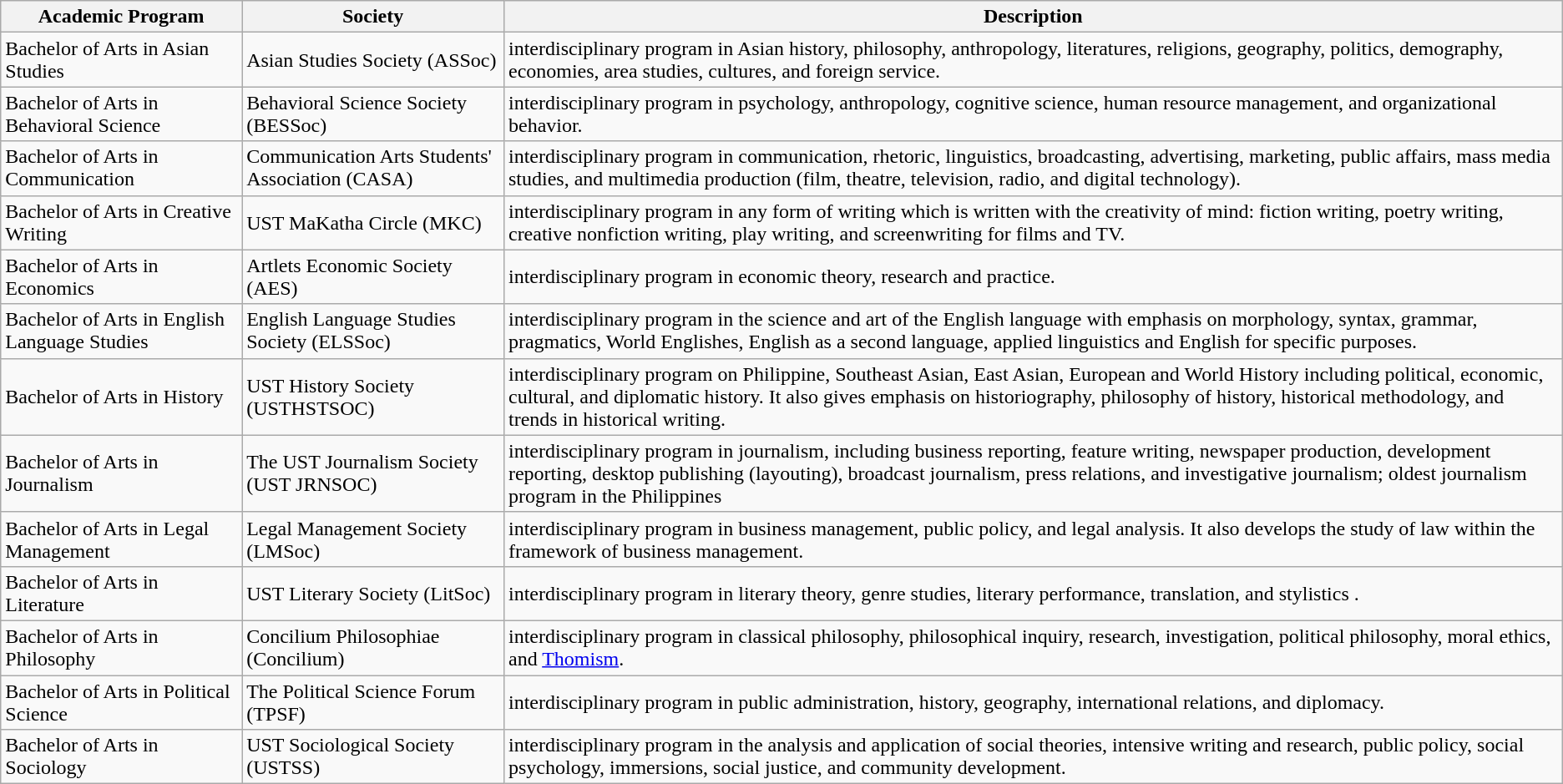<table class="wikitable" border="1">
<tr>
<th>Academic Program</th>
<th>Society</th>
<th>Description</th>
</tr>
<tr>
<td>Bachelor of Arts in Asian Studies</td>
<td>Asian Studies Society (ASSoc)</td>
<td>interdisciplinary program in Asian history, philosophy, anthropology, literatures, religions, geography, politics, demography, economies, area studies, cultures, and foreign service.</td>
</tr>
<tr>
<td>Bachelor of Arts in Behavioral Science</td>
<td>Behavioral Science Society (BESSoc)</td>
<td>interdisciplinary program in psychology, anthropology, cognitive science, human resource management, and organizational behavior.</td>
</tr>
<tr>
<td>Bachelor of Arts in Communication</td>
<td>Communication Arts Students' Association (CASA)</td>
<td>interdisciplinary program in communication, rhetoric, linguistics, broadcasting, advertising, marketing, public affairs, mass media studies, and multimedia production (film, theatre, television, radio, and digital technology).</td>
</tr>
<tr>
<td>Bachelor of Arts in Creative Writing</td>
<td>UST MaKatha Circle (MKC)</td>
<td>interdisciplinary program in any form of writing which is written with the creativity of mind: fiction writing, poetry writing, creative nonfiction writing, play writing, and screenwriting for films and TV.</td>
</tr>
<tr>
<td>Bachelor of Arts in Economics</td>
<td>Artlets Economic Society (AES)</td>
<td>interdisciplinary program in economic theory, research and practice.</td>
</tr>
<tr>
<td>Bachelor of Arts in English Language Studies</td>
<td>English Language Studies Society (ELSSoc)</td>
<td>interdisciplinary program in the science and art of the English language with emphasis on morphology, syntax, grammar, pragmatics, World Englishes, English as a second language, applied linguistics and English for specific purposes.</td>
</tr>
<tr>
<td>Bachelor of Arts in History</td>
<td>UST History Society (USTHSTSOC)</td>
<td>interdisciplinary program on Philippine, Southeast Asian, East Asian, European and World History including political, economic, cultural, and diplomatic history. It also gives emphasis on historiography, philosophy of history, historical methodology, and trends in historical writing.</td>
</tr>
<tr>
<td>Bachelor of Arts in Journalism</td>
<td>The UST Journalism Society (UST JRNSOC)</td>
<td>interdisciplinary program in journalism, including business reporting, feature writing, newspaper production, development reporting, desktop publishing (layouting), broadcast journalism, press relations, and investigative journalism; oldest journalism program in the Philippines</td>
</tr>
<tr>
<td>Bachelor of Arts in Legal Management</td>
<td>Legal Management Society (LMSoc)</td>
<td>interdisciplinary program in business management, public policy, and legal analysis. It also develops the study of law within the framework of business management.</td>
</tr>
<tr>
<td>Bachelor of Arts in Literature</td>
<td>UST Literary Society (LitSoc)</td>
<td>interdisciplinary program in literary theory, genre studies, literary performance, translation, and stylistics .</td>
</tr>
<tr>
<td>Bachelor of Arts in Philosophy</td>
<td>Concilium Philosophiae (Concilium)</td>
<td>interdisciplinary program in classical philosophy, philosophical inquiry, research, investigation, political philosophy, moral ethics, and <a href='#'>Thomism</a>.</td>
</tr>
<tr>
<td>Bachelor of Arts in Political Science</td>
<td>The Political Science Forum (TPSF)</td>
<td>interdisciplinary program in public administration, history, geography, international relations, and diplomacy.</td>
</tr>
<tr>
<td>Bachelor of Arts in Sociology</td>
<td>UST Sociological Society (USTSS)</td>
<td>interdisciplinary program in the analysis and application of social theories, intensive writing and research, public policy, social psychology, immersions, social justice, and community development.</td>
</tr>
</table>
